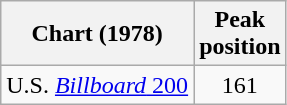<table class="wikitable sortable">
<tr>
<th>Chart (1978)</th>
<th>Peak<br>position</th>
</tr>
<tr>
<td align="left">U.S. <a href='#'><em>Billboard</em> 200</a></td>
<td align="center">161</td>
</tr>
</table>
